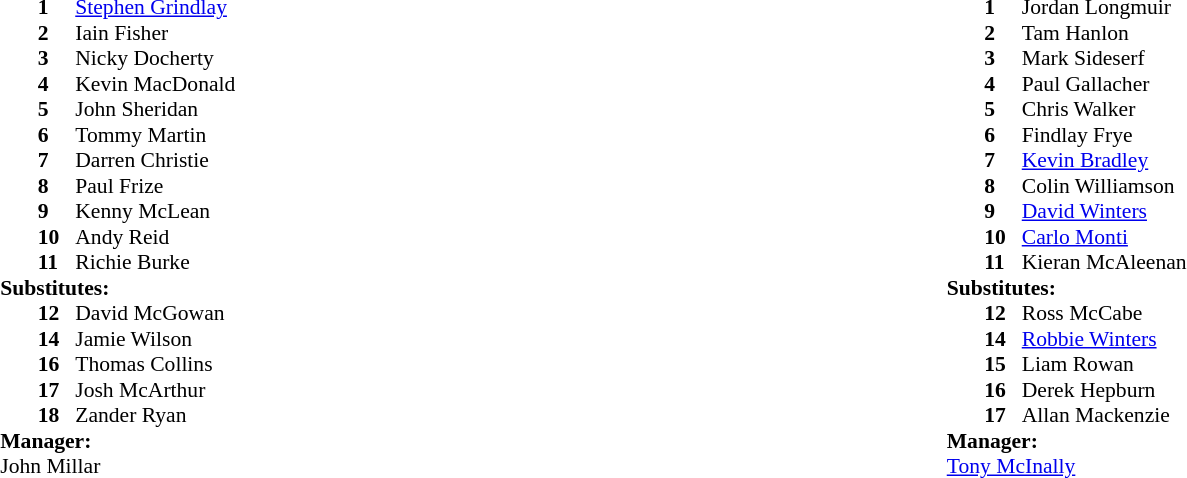<table width="100%">
<tr>
<td valign="top" width="50%"><br><table style="font-size: 90%" cellspacing="0" cellpadding="0" align="center">
<tr>
<th width="25"></th>
<th width="25"></th>
<th width="200"></th>
<th></th>
</tr>
<tr>
<td></td>
<td><strong>1</strong></td>
<td><a href='#'>Stephen Grindlay</a></td>
</tr>
<tr>
<td></td>
<td><strong>2</strong></td>
<td>Iain Fisher</td>
</tr>
<tr>
<td></td>
<td><strong>3</strong></td>
<td>Nicky Docherty</td>
</tr>
<tr>
<td></td>
<td><strong>4</strong></td>
<td>Kevin MacDonald</td>
</tr>
<tr>
<td></td>
<td><strong>5</strong></td>
<td>John Sheridan</td>
</tr>
<tr>
<td></td>
<td><strong>6</strong></td>
<td>Tommy Martin </td>
</tr>
<tr>
<td></td>
<td><strong>7</strong></td>
<td>Darren Christie </td>
</tr>
<tr>
<td></td>
<td><strong>8</strong></td>
<td>Paul Frize</td>
</tr>
<tr>
<td></td>
<td><strong>9</strong></td>
<td>Kenny McLean</td>
</tr>
<tr>
<td></td>
<td><strong>10</strong></td>
<td>Andy Reid </td>
</tr>
<tr>
<td></td>
<td><strong>11</strong></td>
<td>Richie Burke</td>
</tr>
<tr>
<td colspan=3><strong>Substitutes:</strong></td>
</tr>
<tr>
<td></td>
<td><strong>12</strong></td>
<td>David McGowan </td>
</tr>
<tr>
<td></td>
<td><strong>14</strong></td>
<td>Jamie Wilson </td>
</tr>
<tr>
<td></td>
<td><strong>16</strong></td>
<td>Thomas Collins </td>
</tr>
<tr>
<td></td>
<td><strong>17</strong></td>
<td>Josh McArthur</td>
</tr>
<tr>
<td></td>
<td><strong>18</strong></td>
<td>Zander Ryan</td>
</tr>
<tr>
<td colspan=3><strong>Manager:</strong></td>
</tr>
<tr>
<td colspan="4">John Millar</td>
</tr>
</table>
</td>
<td valign="top" width="50%"><br><table style="font-size: 90%" cellspacing="0" cellpadding="0" align="center">
<tr>
<th width="25"></th>
<th width="25"></th>
<th width="200"></th>
<th></th>
</tr>
<tr>
<td></td>
<td><strong>1</strong></td>
<td>Jordan Longmuir</td>
</tr>
<tr>
<td></td>
<td><strong>2</strong></td>
<td>Tam Hanlon</td>
</tr>
<tr>
<td></td>
<td><strong>3</strong></td>
<td>Mark Sideserf</td>
</tr>
<tr>
<td></td>
<td><strong>4</strong></td>
<td>Paul Gallacher</td>
</tr>
<tr>
<td></td>
<td><strong>5</strong></td>
<td>Chris Walker</td>
</tr>
<tr>
<td></td>
<td><strong>6</strong></td>
<td>Findlay Frye</td>
</tr>
<tr>
<td></td>
<td><strong>7</strong></td>
<td><a href='#'>Kevin Bradley</a> </td>
</tr>
<tr>
<td></td>
<td><strong>8</strong></td>
<td>Colin Williamson </td>
</tr>
<tr>
<td></td>
<td><strong>9</strong></td>
<td><a href='#'>David Winters</a></td>
</tr>
<tr>
<td></td>
<td><strong>10</strong></td>
<td><a href='#'>Carlo Monti</a> </td>
</tr>
<tr>
<td></td>
<td><strong>11</strong></td>
<td>Kieran McAleenan</td>
</tr>
<tr>
<td colspan=3><strong>Substitutes:</strong></td>
</tr>
<tr>
<td></td>
<td><strong>12</strong></td>
<td>Ross McCabe</td>
</tr>
<tr>
<td></td>
<td><strong>14</strong></td>
<td><a href='#'>Robbie Winters</a> </td>
</tr>
<tr>
<td></td>
<td><strong>15</strong></td>
<td>Liam Rowan </td>
</tr>
<tr>
<td></td>
<td><strong>16</strong></td>
<td>Derek Hepburn</td>
</tr>
<tr>
<td></td>
<td><strong>17</strong></td>
<td>Allan Mackenzie </td>
</tr>
<tr>
<td colspan=3><strong>Manager:</strong></td>
</tr>
<tr>
<td colspan="4"><a href='#'>Tony McInally</a></td>
</tr>
</table>
</td>
</tr>
</table>
